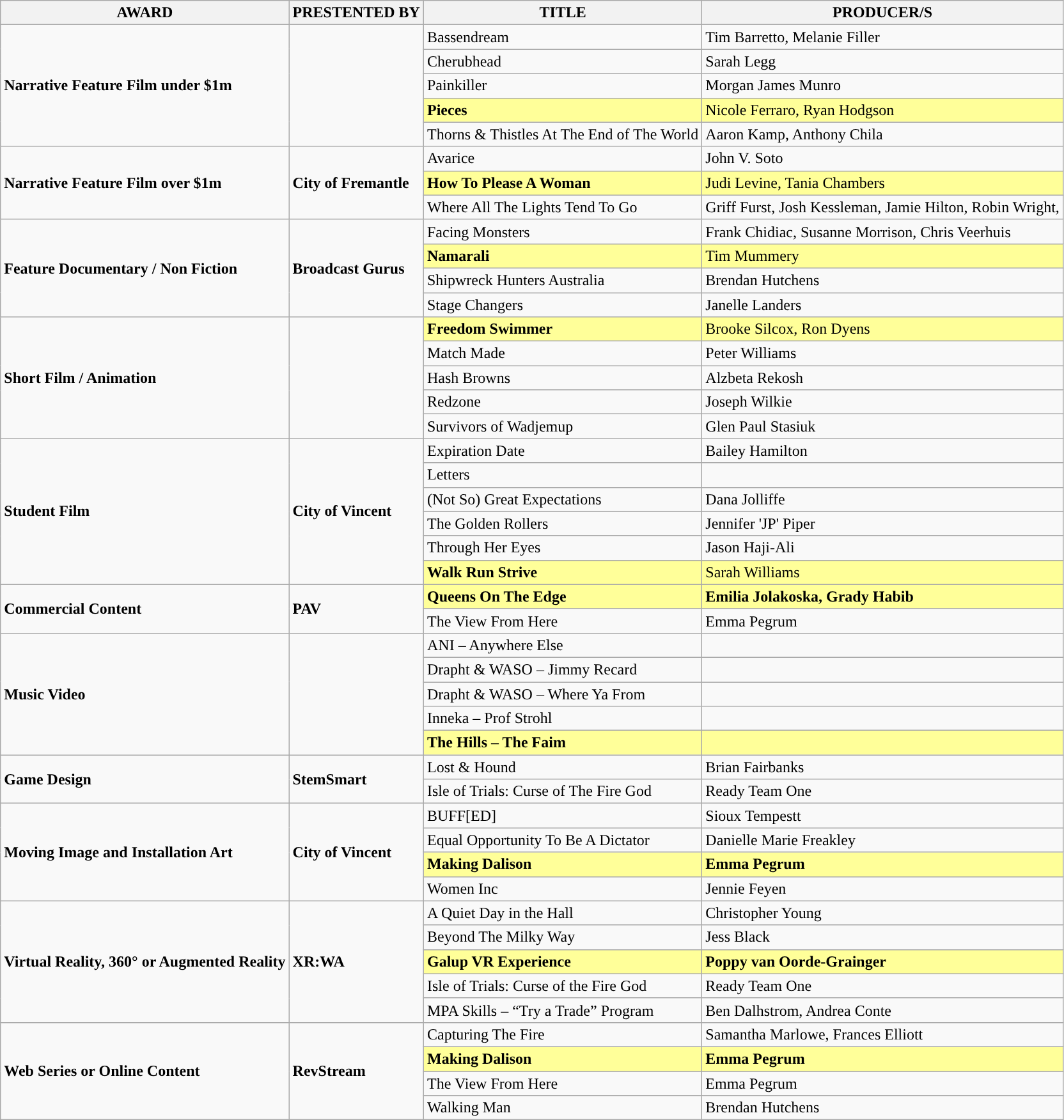<table class="wikitable sortable mw-collapsible mw-collapsed">
<tr>
<th>AWARD</th>
<th>PRESTENTED BY</th>
<th>TITLE</th>
<th>PRODUCER/S</th>
</tr>
<tr>
<td rowspan="5"><strong>Narrative Feature Film under $1m</strong></td>
<td rowspan="5"></td>
<td>Bassendream</td>
<td>Tim Barretto, Melanie Filler</td>
</tr>
<tr>
<td>Cherubhead</td>
<td>Sarah Legg</td>
</tr>
<tr>
<td>Painkiller</td>
<td>Morgan James Munro</td>
</tr>
<tr>
<td style="background:#ff9;"><strong>Pieces</strong></td>
<td style="background:#ff9;">Nicole Ferraro, Ryan Hodgson</td>
</tr>
<tr>
<td>Thorns & Thistles At The End of The World</td>
<td>Aaron Kamp, Anthony Chila</td>
</tr>
<tr>
<td rowspan="3"><strong>Narrative Feature Film over $1m</strong></td>
<td rowspan="3"><strong>City of Fremantle</strong></td>
<td>Avarice</td>
<td>John V. Soto</td>
</tr>
<tr>
<td style="background:#ff9;"><strong>How To Please A Woman</strong></td>
<td style="background:#ff9;">Judi Levine, Tania Chambers</td>
</tr>
<tr>
<td>Where All The Lights Tend To Go</td>
<td>Griff Furst, Josh Kessleman, Jamie Hilton, Robin Wright,</td>
</tr>
<tr>
<td rowspan="4"><strong>Feature Documentary / Non Fiction</strong></td>
<td rowspan="4"><strong>Broadcast Gurus</strong></td>
<td>Facing Monsters</td>
<td>Frank Chidiac, Susanne Morrison, Chris Veerhuis</td>
</tr>
<tr>
<td style="background:#ff9;"><strong>Namarali</strong></td>
<td style="background:#ff9;">Tim Mummery</td>
</tr>
<tr>
<td>Shipwreck Hunters Australia</td>
<td>Brendan Hutchens</td>
</tr>
<tr>
<td>Stage Changers</td>
<td>Janelle Landers</td>
</tr>
<tr>
<td rowspan="5"><strong>Short Film / Animation</strong></td>
<td rowspan="5"></td>
<td style="background:#ff9;"><strong>Freedom Swimmer</strong></td>
<td style="background:#ff9;">Brooke Silcox, Ron Dyens</td>
</tr>
<tr>
<td>Match Made</td>
<td>Peter Williams</td>
</tr>
<tr>
<td>Hash Browns</td>
<td>Alzbeta Rekosh</td>
</tr>
<tr>
<td>Redzone</td>
<td>Joseph Wilkie</td>
</tr>
<tr>
<td>Survivors of Wadjemup</td>
<td>Glen Paul Stasiuk</td>
</tr>
<tr>
<td rowspan="6"><strong>Student Film</strong></td>
<td rowspan="6"><strong>City of Vincent</strong></td>
<td>Expiration Date</td>
<td>Bailey Hamilton</td>
</tr>
<tr>
<td>Letters</td>
<td></td>
</tr>
<tr>
<td>(Not So) Great Expectations</td>
<td>Dana Jolliffe</td>
</tr>
<tr>
<td>The Golden Rollers</td>
<td>Jennifer 'JP' Piper</td>
</tr>
<tr>
<td>Through Her Eyes</td>
<td>Jason Haji-Ali</td>
</tr>
<tr>
<td style="background:#ff9;"><strong>Walk Run Strive</strong></td>
<td style="background:#ff9;">Sarah Williams</td>
</tr>
<tr>
<td rowspan="2"><strong>Commercial Content</strong></td>
<td rowspan="2"><strong>PAV</strong></td>
<td style="background:#ff9;"><strong>Queens On The Edge</strong></td>
<td style="background:#ff9;"><strong>Emilia Jolakoska, Grady Habib</strong></td>
</tr>
<tr>
<td>The View From Here</td>
<td>Emma Pegrum</td>
</tr>
<tr>
<td rowspan="5"><strong>Music Video</strong></td>
<td rowspan="5"></td>
<td>ANI – Anywhere Else</td>
<td></td>
</tr>
<tr>
<td>Drapht & WASO – Jimmy Recard</td>
<td></td>
</tr>
<tr>
<td>Drapht & WASO – Where Ya From</td>
<td></td>
</tr>
<tr>
<td>Inneka – Prof Strohl</td>
<td></td>
</tr>
<tr>
<td style="background:#ff9;"><strong>The Hills – The Faim</strong></td>
<td style="background:#ff9;"></td>
</tr>
<tr>
<td rowspan="2"><strong>Game Design</strong></td>
<td rowspan="2"><strong>StemSmart</strong></td>
<td>Lost & Hound</td>
<td>Brian Fairbanks</td>
</tr>
<tr>
<td>Isle of Trials: Curse of The Fire God</td>
<td>Ready Team One</td>
</tr>
<tr>
<td rowspan="4"><strong>Moving Image and Installation Art</strong></td>
<td rowspan="4"><strong>City of Vincent</strong></td>
<td>BUFF[ED]</td>
<td>Sioux Tempestt</td>
</tr>
<tr>
<td>Equal Opportunity To Be A Dictator</td>
<td>Danielle Marie Freakley</td>
</tr>
<tr>
<td style="background:#ff9;"><strong>Making Dalison</strong></td>
<td style="background:#ff9;"><strong>Emma Pegrum</strong></td>
</tr>
<tr>
<td>Women Inc</td>
<td>Jennie Feyen</td>
</tr>
<tr>
<td rowspan="5"><strong>Virtual Reality, 360° or Augmented Reality</strong></td>
<td rowspan="5"><strong>XR:WA</strong></td>
<td>A Quiet Day in the Hall</td>
<td>Christopher Young</td>
</tr>
<tr>
<td>Beyond The Milky Way</td>
<td>Jess Black</td>
</tr>
<tr>
<td style="background:#ff9;"><strong>Galup VR Experience</strong></td>
<td style="background:#ff9;"><strong>Poppy van Oorde-Grainger</strong></td>
</tr>
<tr>
<td>Isle of Trials: Curse of the Fire God</td>
<td>Ready Team One</td>
</tr>
<tr>
<td>MPA Skills – “Try a Trade” Program</td>
<td>Ben Dalhstrom, Andrea Conte</td>
</tr>
<tr>
<td rowspan="4"><strong>Web Series or Online Content</strong></td>
<td rowspan="4"><strong>RevStream</strong></td>
<td>Capturing The Fire</td>
<td>Samantha Marlowe, Frances Elliott</td>
</tr>
<tr>
<td style="background:#ff9;"><strong>Making Dalison</strong></td>
<td style="background:#ff9;"><strong>Emma Pegrum</strong></td>
</tr>
<tr>
<td>The View From Here</td>
<td>Emma Pegrum</td>
</tr>
<tr>
<td>Walking Man</td>
<td>Brendan Hutchens</td>
</tr>
</table>
